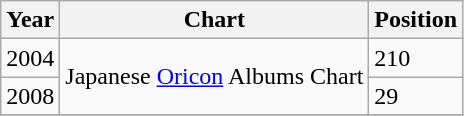<table class="wikitable">
<tr>
<th>Year</th>
<th>Chart</th>
<th>Position</th>
</tr>
<tr>
<td>2004</td>
<td rowspan=2>Japanese <a href='#'>Oricon</a> Albums Chart</td>
<td>210</td>
</tr>
<tr>
<td>2008</td>
<td>29</td>
</tr>
<tr>
</tr>
</table>
